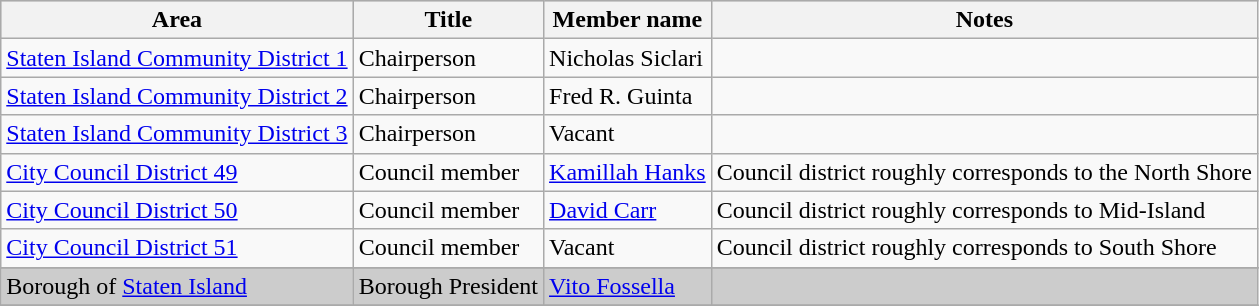<table class="wikitable sortable">
<tr bgcolor="#CCCCCC">
<th>Area</th>
<th class="unsortable">Title</th>
<th>Member name</th>
<th class="unsortable">Notes</th>
</tr>
<tr ---->
<td><a href='#'>Staten Island Community District 1</a></td>
<td>Chairperson</td>
<td>Nicholas Siclari</td>
<td></td>
</tr>
<tr ---->
<td><a href='#'>Staten Island Community District 2</a></td>
<td>Chairperson</td>
<td>Fred R. Guinta</td>
<td></td>
</tr>
<tr ---->
<td><a href='#'>Staten Island Community District 3</a></td>
<td>Chairperson</td>
<td>Vacant</td>
<td></td>
</tr>
<tr ---->
<td><a href='#'>City Council District 49</a></td>
<td>Council member</td>
<td><a href='#'>Kamillah Hanks</a></td>
<td>Council district roughly corresponds to the North Shore</td>
</tr>
<tr ---->
<td><a href='#'>City Council District 50</a></td>
<td>Council member</td>
<td><a href='#'>David Carr</a></td>
<td>Council district roughly corresponds to Mid-Island</td>
</tr>
<tr ---->
<td><a href='#'>City Council District 51</a></td>
<td>Council member</td>
<td>Vacant</td>
<td>Council district roughly corresponds to South Shore</td>
</tr>
<tr ---->
</tr>
<tr bgcolor="#CCCCCC" class="sortbottom">
<td>Borough of <a href='#'>Staten Island</a></td>
<td>Borough President</td>
<td><a href='#'>Vito Fossella</a></td>
<td></td>
</tr>
<tr ---->
</tr>
</table>
